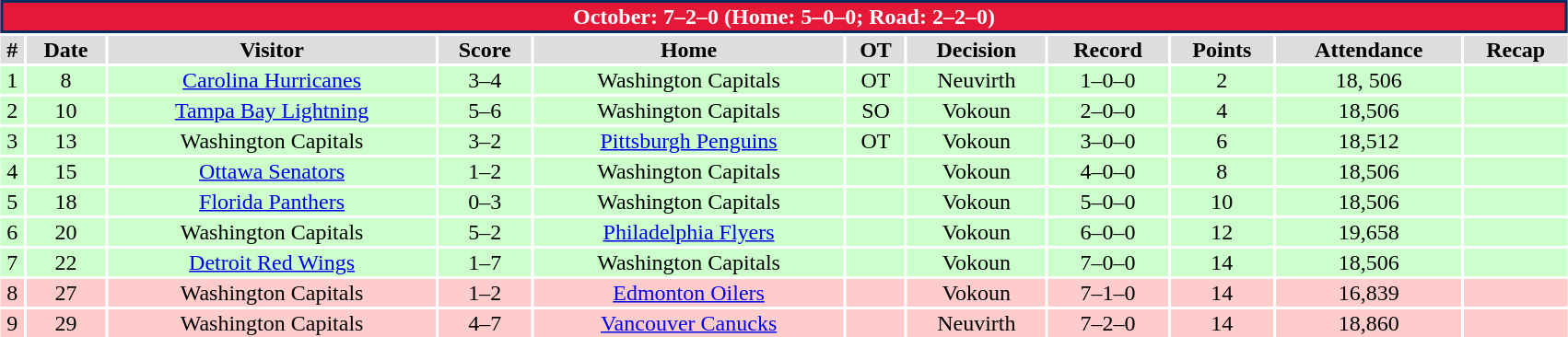<table class="toccolours collapsible collapsed"  style="width:90%; clear:both; margin:1.5em auto; text-align:center;">
<tr>
<th colspan=11 style="background:#e51937; color:white; border:2px solid #002d62">October: 7–2–0 (Home: 5–0–0; Road: 2–2–0)</th>
</tr>
<tr style="text-align:center; background:#ddd;">
<td><strong>#</strong></td>
<td><strong>Date</strong></td>
<td><strong>Visitor</strong></td>
<td><strong>Score</strong></td>
<td><strong>Home</strong></td>
<td><strong>OT</strong></td>
<td><strong>Decision</strong></td>
<td><strong>Record</strong></td>
<td><strong>Points</strong></td>
<td><strong>Attendance</strong></td>
<td><strong>Recap</strong></td>
</tr>
<tr style="text-align:center; background:#cfc;">
<td>1</td>
<td>8</td>
<td><a href='#'>Carolina Hurricanes</a></td>
<td>3–4</td>
<td>Washington Capitals</td>
<td>OT</td>
<td>Neuvirth</td>
<td>1–0–0</td>
<td>2</td>
<td>18, 506</td>
<td></td>
</tr>
<tr style="text-align:center; background:#cfc;">
<td>2</td>
<td>10</td>
<td><a href='#'>Tampa Bay Lightning</a></td>
<td>5–6</td>
<td>Washington Capitals</td>
<td>SO</td>
<td>Vokoun</td>
<td>2–0–0</td>
<td>4</td>
<td>18,506</td>
<td></td>
</tr>
<tr style="text-align:center; background:#cfc;">
<td>3</td>
<td>13</td>
<td>Washington Capitals</td>
<td>3–2</td>
<td><a href='#'>Pittsburgh Penguins</a></td>
<td>OT</td>
<td>Vokoun</td>
<td>3–0–0</td>
<td>6</td>
<td>18,512</td>
<td></td>
</tr>
<tr style="text-align:center; background:#cfc;">
<td>4</td>
<td>15</td>
<td><a href='#'>Ottawa Senators</a></td>
<td>1–2</td>
<td>Washington Capitals</td>
<td></td>
<td>Vokoun</td>
<td>4–0–0</td>
<td>8</td>
<td>18,506</td>
<td></td>
</tr>
<tr style="text-align:center; background:#cfc;">
<td>5</td>
<td>18</td>
<td><a href='#'>Florida Panthers</a></td>
<td>0–3</td>
<td>Washington Capitals</td>
<td></td>
<td>Vokoun</td>
<td>5–0–0</td>
<td>10</td>
<td>18,506</td>
<td></td>
</tr>
<tr style="text-align:center; background:#cfc;">
<td>6</td>
<td>20</td>
<td>Washington Capitals</td>
<td>5–2</td>
<td><a href='#'>Philadelphia Flyers</a></td>
<td></td>
<td>Vokoun</td>
<td>6–0–0</td>
<td>12</td>
<td>19,658</td>
<td></td>
</tr>
<tr style="text-align:center; background:#cfc;">
<td>7</td>
<td>22</td>
<td><a href='#'>Detroit Red Wings</a></td>
<td>1–7</td>
<td>Washington Capitals</td>
<td></td>
<td>Vokoun</td>
<td>7–0–0</td>
<td>14</td>
<td>18,506</td>
<td></td>
</tr>
<tr style="text-align:center; background:#fcc;">
<td>8</td>
<td>27</td>
<td>Washington Capitals</td>
<td>1–2</td>
<td><a href='#'>Edmonton Oilers</a></td>
<td></td>
<td>Vokoun</td>
<td>7–1–0</td>
<td>14</td>
<td>16,839</td>
<td></td>
</tr>
<tr style="text-align:center; background:#fcc;">
<td>9</td>
<td>29</td>
<td>Washington Capitals</td>
<td>4–7</td>
<td><a href='#'>Vancouver Canucks</a></td>
<td></td>
<td>Neuvirth</td>
<td>7–2–0</td>
<td>14</td>
<td>18,860</td>
<td></td>
</tr>
</table>
